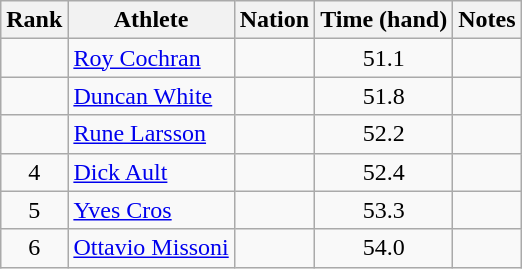<table class="wikitable sortable" style="text-align:center">
<tr>
<th>Rank</th>
<th>Athlete</th>
<th>Nation</th>
<th>Time (hand)</th>
<th>Notes</th>
</tr>
<tr>
<td></td>
<td align=left><a href='#'>Roy Cochran</a></td>
<td align=left></td>
<td>51.1</td>
<td></td>
</tr>
<tr>
<td></td>
<td align=left><a href='#'>Duncan White</a></td>
<td align=left></td>
<td>51.8</td>
<td></td>
</tr>
<tr>
<td></td>
<td align=left><a href='#'>Rune Larsson</a></td>
<td align=left></td>
<td>52.2</td>
<td></td>
</tr>
<tr>
<td>4</td>
<td align=left><a href='#'>Dick Ault</a></td>
<td align=left></td>
<td>52.4</td>
<td></td>
</tr>
<tr>
<td>5</td>
<td align=left><a href='#'>Yves Cros</a></td>
<td align=left></td>
<td>53.3</td>
<td></td>
</tr>
<tr>
<td>6</td>
<td align=left><a href='#'>Ottavio Missoni</a></td>
<td align=left></td>
<td>54.0</td>
<td></td>
</tr>
</table>
